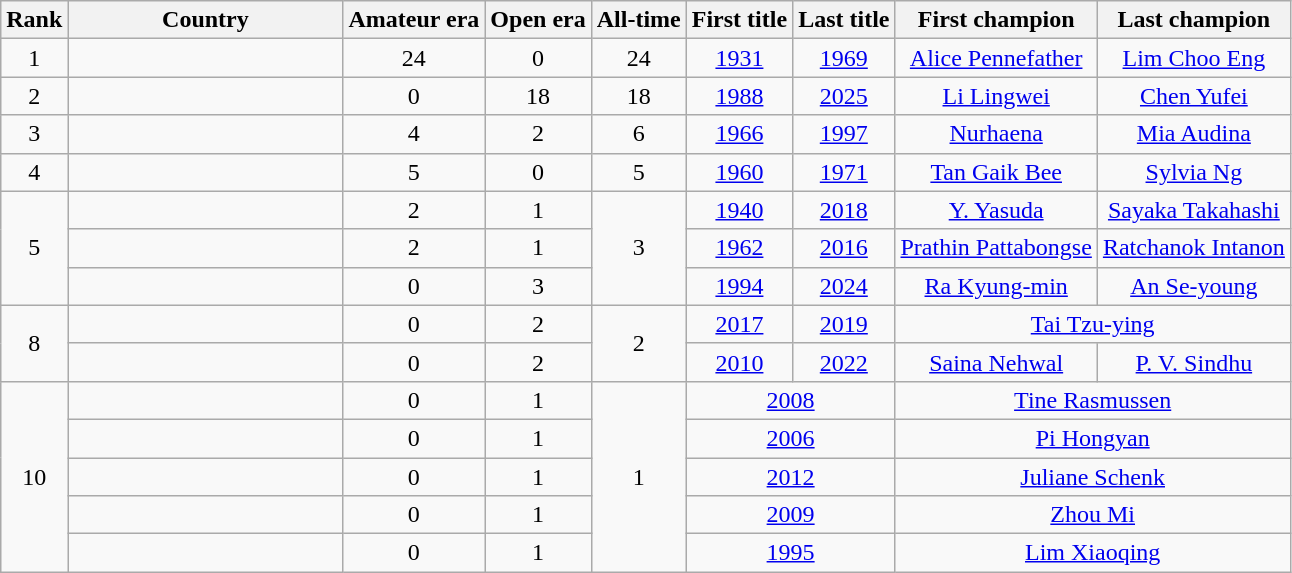<table class="wikitable sortable">
<tr>
<th>Rank</th>
<th style=width:11em>Country</th>
<th>Amateur era</th>
<th>Open era</th>
<th>All-time</th>
<th>First title</th>
<th>Last title</th>
<th>First champion</th>
<th>Last champion</th>
</tr>
<tr>
<td align=center>1</td>
<td></td>
<td align=center>24</td>
<td align=center>0</td>
<td align=center>24</td>
<td align=center><a href='#'>1931</a></td>
<td align=center><a href='#'>1969</a></td>
<td align=center><a href='#'>Alice Pennefather</a></td>
<td align=center><a href='#'>Lim Choo Eng</a></td>
</tr>
<tr>
<td align=center>2</td>
<td></td>
<td align=center>0</td>
<td align=center>18</td>
<td align=center>18</td>
<td align=center><a href='#'>1988</a></td>
<td align=center><a href='#'>2025</a></td>
<td align=center><a href='#'>Li Lingwei</a></td>
<td align=center><a href='#'>Chen Yufei</a></td>
</tr>
<tr>
<td align=center>3</td>
<td></td>
<td align=center>4</td>
<td align=center>2</td>
<td align=center>6</td>
<td align=center><a href='#'>1966</a></td>
<td align=center><a href='#'>1997</a></td>
<td align=center><a href='#'>Nurhaena</a></td>
<td align=center><a href='#'>Mia Audina</a></td>
</tr>
<tr>
<td align=center>4</td>
<td></td>
<td align=center>5</td>
<td align=center>0</td>
<td align=center>5</td>
<td align=center><a href='#'>1960</a></td>
<td align=center><a href='#'>1971</a></td>
<td align=center><a href='#'>Tan Gaik Bee</a></td>
<td align=center><a href='#'>Sylvia Ng</a></td>
</tr>
<tr>
<td rowspan=3 align=center>5</td>
<td></td>
<td align=center>2</td>
<td align=center>1</td>
<td rowspan=3 align=center>3</td>
<td align=center><a href='#'>1940</a></td>
<td align=center><a href='#'>2018</a></td>
<td align=center><a href='#'>Y. Yasuda</a></td>
<td align=center><a href='#'>Sayaka Takahashi</a></td>
</tr>
<tr>
<td></td>
<td align=center>2</td>
<td align=center>1</td>
<td align=center><a href='#'>1962</a></td>
<td align=center><a href='#'>2016</a></td>
<td align=center><a href='#'>Prathin Pattabongse</a></td>
<td align=center><a href='#'>Ratchanok Intanon</a></td>
</tr>
<tr>
<td></td>
<td align=center>0</td>
<td align=center>3</td>
<td align=center><a href='#'>1994</a></td>
<td align=center><a href='#'>2024</a></td>
<td align=center><a href='#'>Ra Kyung-min</a></td>
<td align=center><a href='#'>An Se-young</a></td>
</tr>
<tr>
<td rowspan=2 align=center>8</td>
<td></td>
<td align=center>0</td>
<td align=center>2</td>
<td rowspan=2 align=center>2</td>
<td align=center><a href='#'>2017</a></td>
<td align=center><a href='#'>2019</a></td>
<td colspan="2" align=center><a href='#'>Tai Tzu-ying</a></td>
</tr>
<tr>
<td></td>
<td align=center>0</td>
<td align=center>2</td>
<td align=center><a href='#'>2010</a></td>
<td align=center><a href='#'>2022</a></td>
<td align=center><a href='#'>Saina Nehwal</a></td>
<td align=center><a href='#'>P. V. Sindhu</a></td>
</tr>
<tr>
<td rowspan=5 align=center>10</td>
<td></td>
<td align=center>0</td>
<td align=center>1</td>
<td rowspan=5 align=center>1</td>
<td colspan="2" align=center><a href='#'>2008</a></td>
<td colspan="2" align=center><a href='#'>Tine Rasmussen</a></td>
</tr>
<tr>
<td></td>
<td align=center>0</td>
<td align=center>1</td>
<td colspan="2" align=center><a href='#'>2006</a></td>
<td colspan="2" align=center><a href='#'>Pi Hongyan</a></td>
</tr>
<tr>
<td></td>
<td align=center>0</td>
<td align=center>1</td>
<td colspan="2" align=center><a href='#'>2012</a></td>
<td colspan="2" align=center><a href='#'>Juliane Schenk</a></td>
</tr>
<tr>
<td></td>
<td align=center>0</td>
<td align=center>1</td>
<td colspan="2" align=center><a href='#'>2009</a></td>
<td colspan="2" align=center><a href='#'>Zhou Mi</a></td>
</tr>
<tr>
<td></td>
<td align=center>0</td>
<td align=center>1</td>
<td colspan="2" align=center><a href='#'>1995</a></td>
<td colspan="2" align=center><a href='#'>Lim Xiaoqing</a></td>
</tr>
</table>
